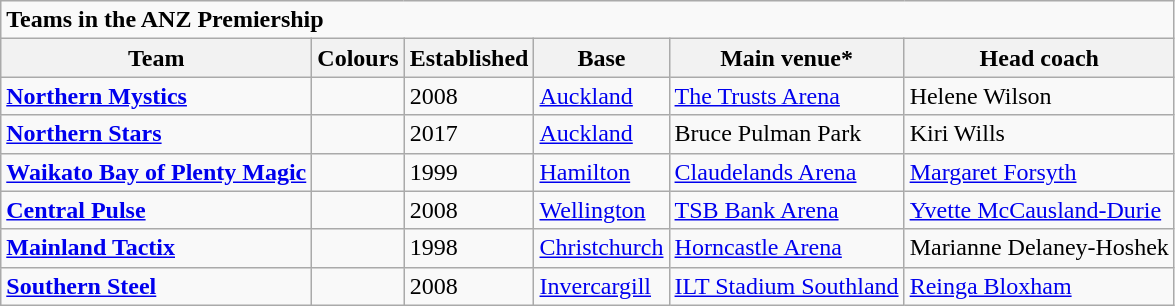<table class="wikitable">
<tr>
<td colspan="6"><strong>Teams in the ANZ Premiership</strong></td>
</tr>
<tr>
<th>Team</th>
<th>Colours</th>
<th>Established</th>
<th>Base</th>
<th>Main venue*</th>
<th>Head coach</th>
</tr>
<tr>
<td><strong><a href='#'>Northern Mystics</a></strong></td>
<td></td>
<td>2008</td>
<td><a href='#'>Auckland</a></td>
<td><a href='#'>The Trusts Arena</a></td>
<td>Helene Wilson</td>
</tr>
<tr>
<td><strong><a href='#'>Northern Stars</a></strong></td>
<td></td>
<td>2017</td>
<td><a href='#'>Auckland</a></td>
<td>Bruce Pulman Park</td>
<td>Kiri Wills</td>
</tr>
<tr>
<td><strong><a href='#'>Waikato Bay of Plenty Magic</a></strong></td>
<td></td>
<td>1999</td>
<td><a href='#'>Hamilton</a></td>
<td><a href='#'>Claudelands Arena</a></td>
<td><a href='#'>Margaret Forsyth</a></td>
</tr>
<tr>
<td><strong><a href='#'>Central Pulse</a></strong></td>
<td></td>
<td>2008</td>
<td><a href='#'>Wellington</a></td>
<td><a href='#'>TSB Bank Arena</a></td>
<td><a href='#'>Yvette McCausland-Durie</a></td>
</tr>
<tr>
<td><strong><a href='#'>Mainland Tactix</a></strong></td>
<td></td>
<td>1998</td>
<td><a href='#'>Christchurch</a></td>
<td><a href='#'>Horncastle Arena</a></td>
<td>Marianne Delaney-Hoshek</td>
</tr>
<tr>
<td><strong><a href='#'>Southern Steel</a></strong></td>
<td></td>
<td>2008</td>
<td><a href='#'>Invercargill</a></td>
<td><a href='#'>ILT Stadium Southland</a></td>
<td><a href='#'>Reinga Bloxham</a></td>
</tr>
</table>
